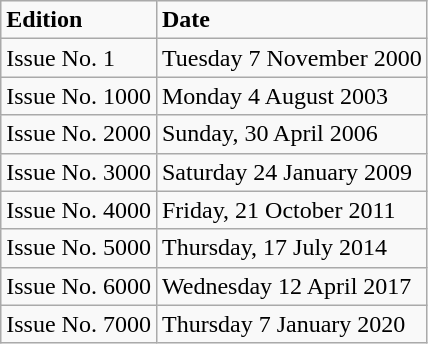<table class="wikitable" style="text-align:left">
<tr>
<td><strong>Edition</strong></td>
<td><strong>Date</strong></td>
</tr>
<tr>
<td>Issue No. 1</td>
<td>Tuesday 7 November 2000</td>
</tr>
<tr>
<td>Issue No. 1000</td>
<td>Monday 4 August 2003</td>
</tr>
<tr>
<td>Issue No. 2000</td>
<td>Sunday, 30 April 2006</td>
</tr>
<tr>
<td>Issue No. 3000</td>
<td>Saturday 24 January 2009</td>
</tr>
<tr>
<td>Issue No. 4000</td>
<td>Friday, 21 October 2011</td>
</tr>
<tr>
<td>Issue No. 5000</td>
<td>Thursday, 17 July 2014</td>
</tr>
<tr>
<td>Issue No. 6000</td>
<td>Wednesday 12 April 2017</td>
</tr>
<tr>
<td>Issue No. 7000</td>
<td>Thursday 7 January 2020</td>
</tr>
</table>
